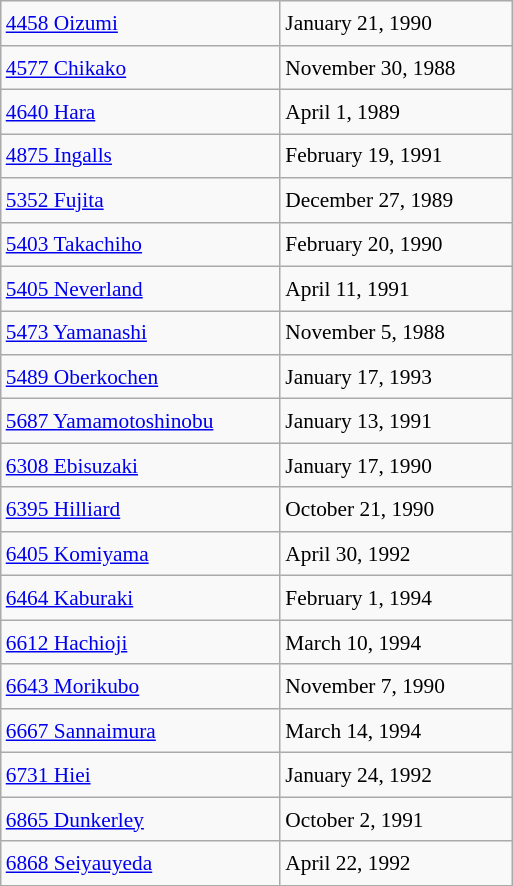<table class="wikitable" style="font-size: 89%; float: left; width: 24em; margin-right: 1em; line-height: 1.6em !important;">
<tr>
<td><a href='#'>4458 Oizumi</a></td>
<td>January 21, 1990</td>
</tr>
<tr>
<td><a href='#'>4577 Chikako</a></td>
<td>November 30, 1988</td>
</tr>
<tr>
<td><a href='#'>4640 Hara</a></td>
<td>April 1, 1989</td>
</tr>
<tr>
<td><a href='#'>4875 Ingalls</a></td>
<td>February 19, 1991</td>
</tr>
<tr>
<td><a href='#'>5352 Fujita</a></td>
<td>December 27, 1989</td>
</tr>
<tr>
<td><a href='#'>5403 Takachiho</a></td>
<td>February 20, 1990</td>
</tr>
<tr>
<td><a href='#'>5405 Neverland</a></td>
<td>April 11, 1991</td>
</tr>
<tr>
<td><a href='#'>5473 Yamanashi</a></td>
<td>November 5, 1988</td>
</tr>
<tr>
<td><a href='#'>5489 Oberkochen</a></td>
<td>January 17, 1993</td>
</tr>
<tr>
<td><a href='#'>5687 Yamamotoshinobu</a></td>
<td>January 13, 1991</td>
</tr>
<tr>
<td><a href='#'>6308 Ebisuzaki</a></td>
<td>January 17, 1990</td>
</tr>
<tr>
<td><a href='#'>6395 Hilliard</a></td>
<td>October 21, 1990</td>
</tr>
<tr>
<td><a href='#'>6405 Komiyama</a></td>
<td>April 30, 1992</td>
</tr>
<tr>
<td><a href='#'>6464 Kaburaki</a></td>
<td>February 1, 1994</td>
</tr>
<tr>
<td><a href='#'>6612 Hachioji</a></td>
<td>March 10, 1994</td>
</tr>
<tr>
<td><a href='#'>6643 Morikubo</a></td>
<td>November 7, 1990</td>
</tr>
<tr>
<td><a href='#'>6667 Sannaimura</a></td>
<td>March 14, 1994</td>
</tr>
<tr>
<td><a href='#'>6731 Hiei</a></td>
<td>January 24, 1992</td>
</tr>
<tr>
<td><a href='#'>6865 Dunkerley</a></td>
<td>October 2, 1991</td>
</tr>
<tr>
<td><a href='#'>6868 Seiyauyeda</a></td>
<td>April 22, 1992</td>
</tr>
</table>
